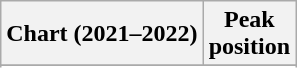<table class="wikitable sortable plainrowheaders" style="text-align:center">
<tr>
<th scope="col">Chart (2021–2022)</th>
<th scope="col">Peak<br>position</th>
</tr>
<tr>
</tr>
<tr>
</tr>
<tr>
</tr>
<tr>
</tr>
<tr>
</tr>
</table>
